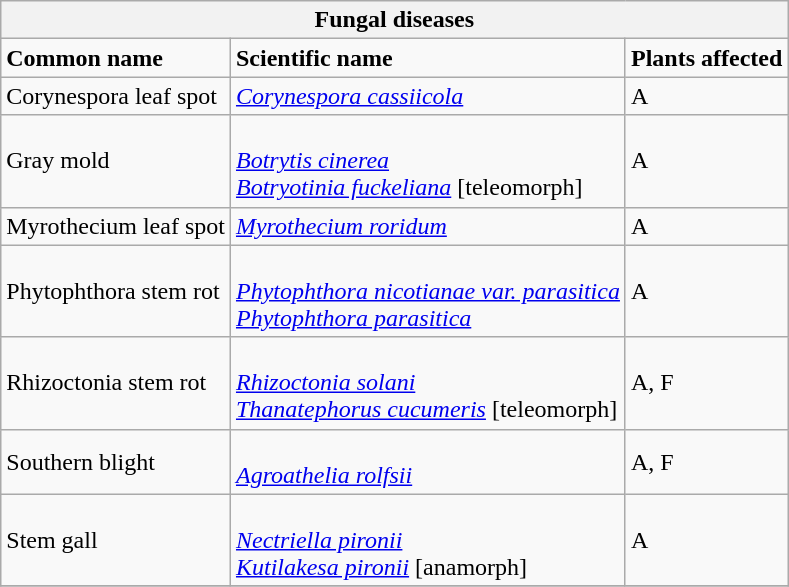<table class="wikitable" style="clear">
<tr>
<th colspan=3><strong>Fungal diseases</strong><br></th>
</tr>
<tr>
<td><strong>Common name</strong></td>
<td><strong>Scientific name</strong></td>
<td><strong>Plants affected</strong></td>
</tr>
<tr>
<td>Corynespora leaf spot</td>
<td><em><a href='#'>Corynespora cassiicola</a></em></td>
<td>A</td>
</tr>
<tr>
<td>Gray mold</td>
<td><br><em><a href='#'>Botrytis cinerea</a></em><br>
<em><a href='#'>Botryotinia fuckeliana</a></em> [teleomorph]</td>
<td>A</td>
</tr>
<tr>
<td>Myrothecium leaf spot</td>
<td><em><a href='#'>Myrothecium roridum</a></em></td>
<td>A</td>
</tr>
<tr>
<td>Phytophthora stem rot</td>
<td><br><em><a href='#'>Phytophthora nicotianae var. parasitica</a></em> <br>
 <em><a href='#'>Phytophthora parasitica</a></em></td>
<td>A</td>
</tr>
<tr>
<td>Rhizoctonia stem rot</td>
<td><br><em><a href='#'>Rhizoctonia solani</a></em><br>
<em><a href='#'>Thanatephorus cucumeris</a></em> [teleomorph]</td>
<td>A, F</td>
</tr>
<tr>
<td>Southern blight</td>
<td><br><em><a href='#'>Agroathelia rolfsii</a></em><br></td>
<td>A, F</td>
</tr>
<tr>
<td>Stem gall</td>
<td><br><em><a href='#'>Nectriella pironii</a></em><br>
<em><a href='#'>Kutilakesa pironii</a></em> [anamorph]</td>
<td>A</td>
</tr>
<tr>
</tr>
</table>
